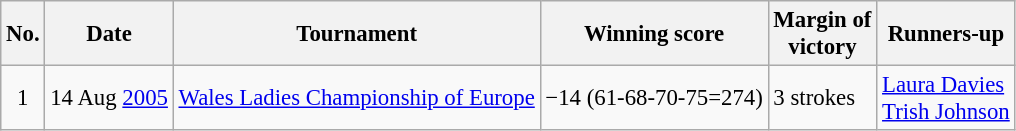<table class="wikitable" style="font-size:95%;">
<tr>
<th>No.</th>
<th>Date</th>
<th>Tournament</th>
<th>Winning score</th>
<th>Margin of<br>victory</th>
<th>Runners-up</th>
</tr>
<tr>
<td align=center>1</td>
<td align=right>14 Aug <a href='#'>2005</a></td>
<td><a href='#'>Wales Ladies Championship of Europe</a></td>
<td>−14 (61-68-70-75=274)</td>
<td>3 strokes</td>
<td> <a href='#'>Laura Davies</a><br> <a href='#'>Trish Johnson</a></td>
</tr>
</table>
